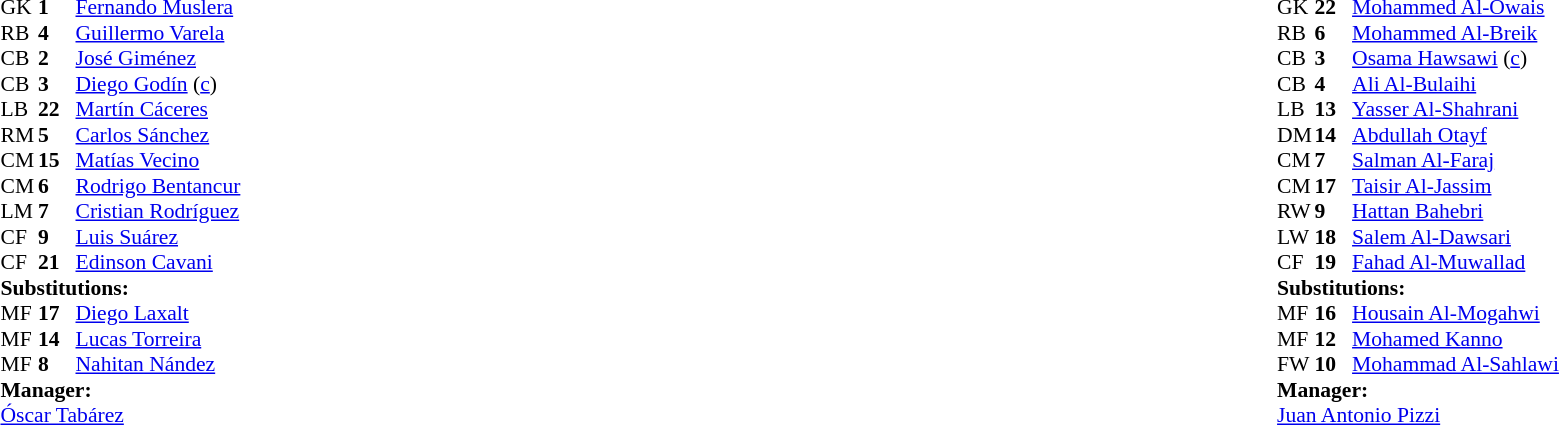<table width="100%">
<tr>
<td valign="top" width="40%"><br><table style="font-size:90%" cellspacing="0" cellpadding="0">
<tr>
<th width=25></th>
<th width=25></th>
</tr>
<tr>
<td>GK</td>
<td><strong>1</strong></td>
<td><a href='#'>Fernando Muslera</a></td>
</tr>
<tr>
<td>RB</td>
<td><strong>4</strong></td>
<td><a href='#'>Guillermo Varela</a></td>
</tr>
<tr>
<td>CB</td>
<td><strong>2</strong></td>
<td><a href='#'>José Giménez</a></td>
</tr>
<tr>
<td>CB</td>
<td><strong>3</strong></td>
<td><a href='#'>Diego Godín</a> (<a href='#'>c</a>)</td>
</tr>
<tr>
<td>LB</td>
<td><strong>22</strong></td>
<td><a href='#'>Martín Cáceres</a></td>
</tr>
<tr>
<td>RM</td>
<td><strong>5</strong></td>
<td><a href='#'>Carlos Sánchez</a></td>
<td></td>
<td></td>
</tr>
<tr>
<td>CM</td>
<td><strong>15</strong></td>
<td><a href='#'>Matías Vecino</a></td>
<td></td>
<td></td>
</tr>
<tr>
<td>CM</td>
<td><strong>6</strong></td>
<td><a href='#'>Rodrigo Bentancur</a></td>
</tr>
<tr>
<td>LM</td>
<td><strong>7</strong></td>
<td><a href='#'>Cristian Rodríguez</a></td>
<td></td>
<td></td>
</tr>
<tr>
<td>CF</td>
<td><strong>9</strong></td>
<td><a href='#'>Luis Suárez</a></td>
</tr>
<tr>
<td>CF</td>
<td><strong>21</strong></td>
<td><a href='#'>Edinson Cavani</a></td>
</tr>
<tr>
<td colspan=3><strong>Substitutions:</strong></td>
</tr>
<tr>
<td>MF</td>
<td><strong>17</strong></td>
<td><a href='#'>Diego Laxalt</a></td>
<td></td>
<td></td>
</tr>
<tr>
<td>MF</td>
<td><strong>14</strong></td>
<td><a href='#'>Lucas Torreira</a></td>
<td></td>
<td></td>
</tr>
<tr>
<td>MF</td>
<td><strong>8</strong></td>
<td><a href='#'>Nahitan Nández</a></td>
<td></td>
<td></td>
</tr>
<tr>
<td colspan=3><strong>Manager:</strong></td>
</tr>
<tr>
<td colspan=3> <a href='#'>Óscar Tabárez</a></td>
</tr>
</table>
</td>
<td valign="top"></td>
<td valign="top" width="50%"><br><table style="font-size:90%; margin:auto" cellspacing="0" cellpadding="0">
<tr>
<th width=25></th>
<th width=25></th>
</tr>
<tr>
<td>GK</td>
<td><strong>22</strong></td>
<td><a href='#'>Mohammed Al-Owais</a></td>
</tr>
<tr>
<td>RB</td>
<td><strong>6</strong></td>
<td><a href='#'>Mohammed Al-Breik</a></td>
</tr>
<tr>
<td>CB</td>
<td><strong>3</strong></td>
<td><a href='#'>Osama Hawsawi</a> (<a href='#'>c</a>)</td>
</tr>
<tr>
<td>CB</td>
<td><strong>4</strong></td>
<td><a href='#'>Ali Al-Bulaihi</a></td>
</tr>
<tr>
<td>LB</td>
<td><strong>13</strong></td>
<td><a href='#'>Yasser Al-Shahrani</a></td>
</tr>
<tr>
<td>DM</td>
<td><strong>14</strong></td>
<td><a href='#'>Abdullah Otayf</a></td>
</tr>
<tr>
<td>CM</td>
<td><strong>7</strong></td>
<td><a href='#'>Salman Al-Faraj</a></td>
</tr>
<tr>
<td>CM</td>
<td><strong>17</strong></td>
<td><a href='#'>Taisir Al-Jassim</a></td>
<td></td>
<td></td>
</tr>
<tr>
<td>RW</td>
<td><strong>9</strong></td>
<td><a href='#'>Hattan Bahebri</a></td>
<td></td>
<td></td>
</tr>
<tr>
<td>LW</td>
<td><strong>18</strong></td>
<td><a href='#'>Salem Al-Dawsari</a></td>
</tr>
<tr>
<td>CF</td>
<td><strong>19</strong></td>
<td><a href='#'>Fahad Al-Muwallad</a></td>
<td></td>
<td></td>
</tr>
<tr>
<td colspan=3><strong>Substitutions:</strong></td>
</tr>
<tr>
<td>MF</td>
<td><strong>16</strong></td>
<td><a href='#'>Housain Al-Mogahwi</a></td>
<td></td>
<td></td>
</tr>
<tr>
<td>MF</td>
<td><strong>12</strong></td>
<td><a href='#'>Mohamed Kanno</a></td>
<td></td>
<td></td>
</tr>
<tr>
<td>FW</td>
<td><strong>10</strong></td>
<td><a href='#'>Mohammad Al-Sahlawi</a></td>
<td></td>
<td></td>
</tr>
<tr>
<td colspan=3><strong>Manager:</strong></td>
</tr>
<tr>
<td colspan=3> <a href='#'>Juan Antonio Pizzi</a></td>
</tr>
</table>
</td>
</tr>
</table>
